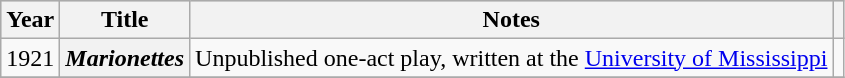<table class="wikitable plainrowheaders sortable">
<tr style="background:#ccc; text-align:center;">
<th scope="col" class="unsortable">Year</th>
<th scope="col" class="unsortable">Title</th>
<th scope="col" class="unsortable">Notes</th>
<th scope="col" class="unsortable"></th>
</tr>
<tr>
<td>1921</td>
<th scope=row><em>Marionettes</em></th>
<td>Unpublished one-act play, written at the <a href='#'>University of Mississippi</a></td>
<td style="text-align:center;"></td>
</tr>
<tr>
</tr>
</table>
